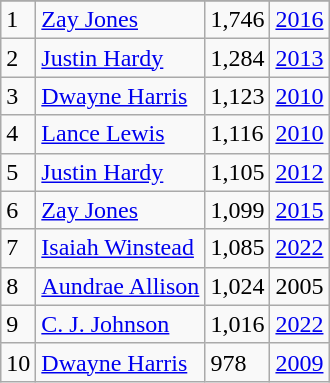<table class="wikitable">
<tr>
</tr>
<tr>
<td>1</td>
<td><a href='#'>Zay Jones</a></td>
<td>1,746</td>
<td><a href='#'>2016</a></td>
</tr>
<tr>
<td>2</td>
<td><a href='#'>Justin Hardy</a></td>
<td>1,284</td>
<td><a href='#'>2013</a></td>
</tr>
<tr>
<td>3</td>
<td><a href='#'>Dwayne Harris</a></td>
<td>1,123</td>
<td><a href='#'>2010</a></td>
</tr>
<tr>
<td>4</td>
<td><a href='#'>Lance Lewis</a></td>
<td>1,116</td>
<td><a href='#'>2010</a></td>
</tr>
<tr>
<td>5</td>
<td><a href='#'>Justin Hardy</a></td>
<td>1,105</td>
<td><a href='#'>2012</a></td>
</tr>
<tr>
<td>6</td>
<td><a href='#'>Zay Jones</a></td>
<td>1,099</td>
<td><a href='#'>2015</a></td>
</tr>
<tr>
<td>7</td>
<td><a href='#'>Isaiah Winstead</a></td>
<td>1,085</td>
<td><a href='#'>2022</a></td>
</tr>
<tr>
<td>8</td>
<td><a href='#'>Aundrae Allison</a></td>
<td>1,024</td>
<td>2005</td>
</tr>
<tr>
<td>9</td>
<td><a href='#'>C. J. Johnson</a></td>
<td>1,016</td>
<td><a href='#'>2022</a></td>
</tr>
<tr>
<td>10</td>
<td><a href='#'>Dwayne Harris</a></td>
<td>978</td>
<td><a href='#'>2009</a></td>
</tr>
</table>
